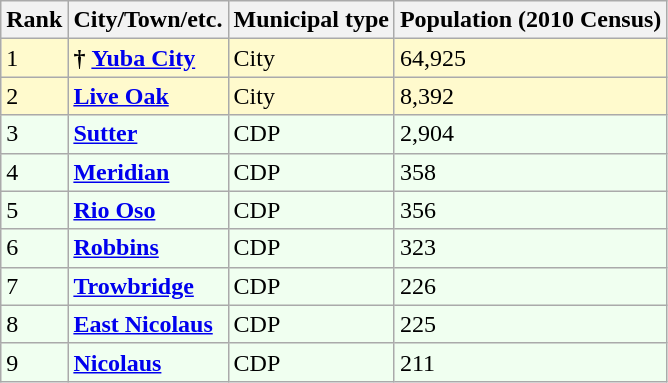<table class="wikitable sortable">
<tr>
<th>Rank</th>
<th>City/Town/etc.</th>
<th>Municipal type</th>
<th>Population (2010 Census)</th>
</tr>
<tr style="background-color:#FFFACD;">
<td>1</td>
<td><strong>†</strong> <strong><a href='#'>Yuba City</a></strong></td>
<td>City</td>
<td>64,925</td>
</tr>
<tr style="background-color:#FFFACD;">
<td>2</td>
<td><strong><a href='#'>Live Oak</a></strong></td>
<td>City</td>
<td>8,392</td>
</tr>
<tr style="background-color:#F0FFF0;">
<td>3</td>
<td><strong><a href='#'>Sutter</a></strong></td>
<td>CDP</td>
<td>2,904</td>
</tr>
<tr style="background-color:#F0FFF0;">
<td>4</td>
<td><strong><a href='#'>Meridian</a></strong></td>
<td>CDP</td>
<td>358</td>
</tr>
<tr style="background-color:#F0FFF0;">
<td>5</td>
<td><strong><a href='#'>Rio Oso</a></strong></td>
<td>CDP</td>
<td>356</td>
</tr>
<tr style="background-color:#F0FFF0;">
<td>6</td>
<td><strong><a href='#'>Robbins</a></strong></td>
<td>CDP</td>
<td>323</td>
</tr>
<tr style="background-color:#F0FFF0;">
<td>7</td>
<td><strong><a href='#'>Trowbridge</a></strong></td>
<td>CDP</td>
<td>226</td>
</tr>
<tr style="background-color:#F0FFF0;">
<td>8</td>
<td><strong><a href='#'>East Nicolaus</a></strong></td>
<td>CDP</td>
<td>225</td>
</tr>
<tr style="background-color:#F0FFF0;">
<td>9</td>
<td><strong><a href='#'>Nicolaus</a></strong></td>
<td>CDP</td>
<td>211</td>
</tr>
</table>
